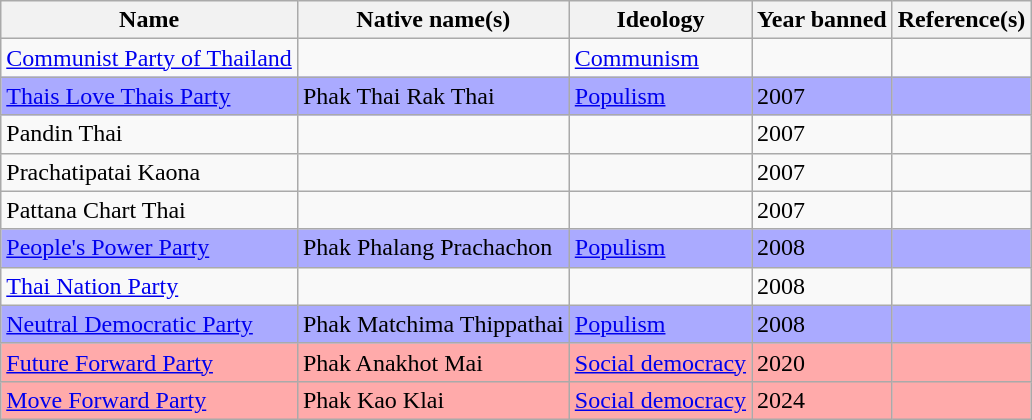<table class="wikitable sortable">
<tr>
<th>Name</th>
<th>Native name(s)</th>
<th>Ideology</th>
<th>Year banned</th>
<th>Reference(s)</th>
</tr>
<tr>
<td><a href='#'>Communist Party of Thailand</a></td>
<td></td>
<td><a href='#'>Communism</a></td>
<td></td>
<td></td>
</tr>
<tr style="background:#aaf;">
<td><a href='#'>Thais Love Thais Party</a></td>
<td>Phak Thai Rak Thai</td>
<td><a href='#'>Populism</a></td>
<td>2007</td>
<td></td>
</tr>
<tr>
<td>Pandin Thai</td>
<td></td>
<td></td>
<td>2007</td>
<td></td>
</tr>
<tr>
<td>Prachatipatai Kaona</td>
<td></td>
<td></td>
<td>2007</td>
<td></td>
</tr>
<tr>
<td>Pattana Chart Thai</td>
<td></td>
<td></td>
<td>2007</td>
<td></td>
</tr>
<tr style="background:#aaf;">
<td><a href='#'>People's Power Party</a></td>
<td>Phak Phalang Prachachon</td>
<td><a href='#'>Populism</a></td>
<td>2008</td>
<td></td>
</tr>
<tr>
<td><a href='#'>Thai Nation Party</a></td>
<td></td>
<td></td>
<td>2008</td>
<td></td>
</tr>
<tr style="background:#aaf;">
<td><a href='#'>Neutral Democratic Party</a></td>
<td>Phak Matchima Thippathai</td>
<td><a href='#'>Populism</a></td>
<td>2008</td>
<td></td>
</tr>
<tr style="background:#faa;">
<td><a href='#'>Future Forward Party</a></td>
<td>Phak Anakhot Mai</td>
<td><a href='#'>Social democracy</a></td>
<td>2020</td>
<td></td>
</tr>
<tr style="background:#faa;">
<td><a href='#'>Move Forward Party</a></td>
<td>Phak Kao Klai</td>
<td><a href='#'>Social democracy</a></td>
<td>2024</td>
<td></td>
</tr>
</table>
